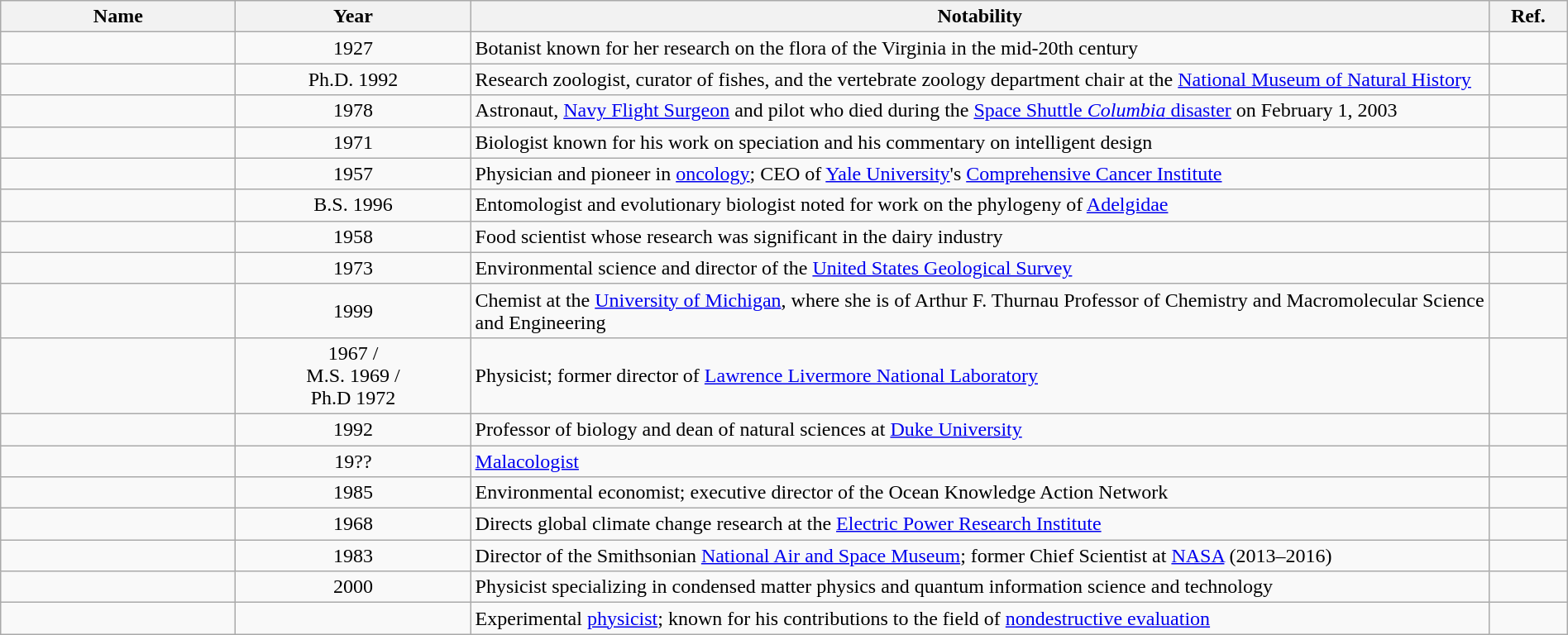<table class="wikitable sortable" style="width:100%">
<tr>
<th width="15%">Name</th>
<th width="15%">Year</th>
<th width="65%" class="unsortable">Notability</th>
<th width="5%" class="unsortable">Ref.</th>
</tr>
<tr>
<td></td>
<td align="center">1927</td>
<td>Botanist known for her research on the flora of the Virginia in the mid-20th century</td>
<td align="center"></td>
</tr>
<tr |->
<td></td>
<td align="center">Ph.D. 1992</td>
<td>Research zoologist, curator of fishes, and the vertebrate zoology department chair at the <a href='#'>National Museum of Natural History</a></td>
<td align="center"></td>
</tr>
<tr>
<td></td>
<td align="center">1978</td>
<td>Astronaut, <a href='#'>Navy Flight Surgeon</a> and pilot who died during the <a href='#'>Space Shuttle <em>Columbia</em> disaster</a> on February 1, 2003</td>
<td align="center"></td>
</tr>
<tr>
<td></td>
<td align="center">1971</td>
<td>Biologist known for his work on speciation and his commentary on intelligent design</td>
<td align="center"></td>
</tr>
<tr>
<td></td>
<td align="center">1957</td>
<td>Physician and pioneer in <a href='#'>oncology</a>; CEO of <a href='#'>Yale University</a>'s <a href='#'>Comprehensive Cancer Institute</a></td>
<td align="center"></td>
</tr>
<tr>
<td></td>
<td align="center">B.S. 1996</td>
<td>Entomologist and evolutionary biologist noted for work on the phylogeny of <a href='#'>Adelgidae</a></td>
<td align="center"></td>
</tr>
<tr>
<td></td>
<td align="center">1958</td>
<td>Food scientist whose research was significant in the dairy industry</td>
<td align="center"></td>
</tr>
<tr>
<td></td>
<td align="center">1973</td>
<td>Environmental science and director of the <a href='#'>United States Geological Survey</a></td>
<td align="center"></td>
</tr>
<tr>
<td></td>
<td align="center">1999</td>
<td>Chemist at the <a href='#'>University of Michigan</a>, where she is of Arthur F. Thurnau Professor of Chemistry and Macromolecular Science and Engineering</td>
<td align="center"></td>
</tr>
<tr>
<td></td>
<td align="center">1967 /<br>M.S. 1969 /<br>Ph.D 1972</td>
<td>Physicist; former director of <a href='#'>Lawrence Livermore National Laboratory</a></td>
<td align="center"></td>
</tr>
<tr>
<td></td>
<td align="center">1992</td>
<td>Professor of biology and dean of natural sciences at <a href='#'>Duke University</a></td>
<td align="center"></td>
</tr>
<tr>
<td></td>
<td align="center">19??</td>
<td><a href='#'>Malacologist</a></td>
<td align="center"></td>
</tr>
<tr>
<td></td>
<td align="center">1985</td>
<td>Environmental economist; executive director of the Ocean Knowledge Action Network</td>
<td align="center"></td>
</tr>
<tr>
<td></td>
<td align="center">1968</td>
<td>Directs global climate change research at the <a href='#'>Electric Power Research Institute</a></td>
<td align="center"></td>
</tr>
<tr>
<td></td>
<td align="center">1983</td>
<td>Director of the Smithsonian <a href='#'>National Air and Space Museum</a>; former Chief Scientist at <a href='#'>NASA</a> (2013–2016)</td>
</tr>
<tr>
<td></td>
<td align="center">2000</td>
<td>Physicist specializing in condensed matter physics and quantum information science and technology</td>
<td align="center"></td>
</tr>
<tr>
<td></td>
<td align="center"></td>
<td>Experimental <a href='#'>physicist</a>; known for his contributions to the field of <a href='#'>nondestructive evaluation</a></td>
<td align="center"></td>
</tr>
</table>
